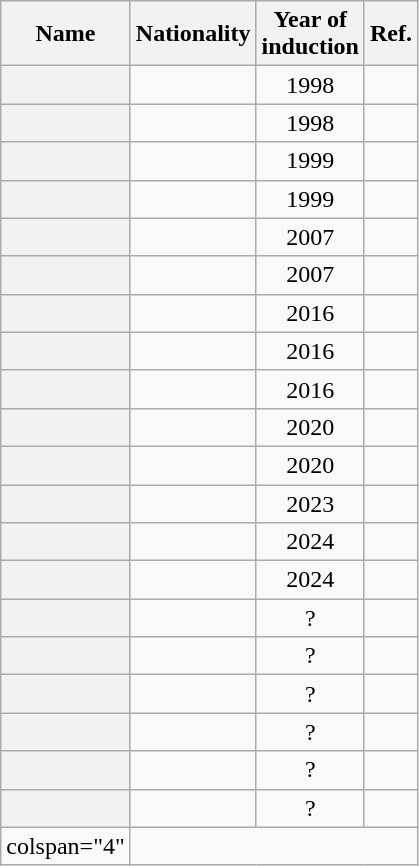<table class="sortable wikitable plainrowheaders" style="text-align: center;">
<tr>
<th scope="col">Name</th>
<th scope="col">Nationality</th>
<th scope="col">Year of<br>induction</th>
<th scope="col" class="unsortable">Ref.</th>
</tr>
<tr>
<th scope="row" align="left"></th>
<td></td>
<td>1998</td>
<td></td>
</tr>
<tr>
<th scope="row" align="left"></th>
<td></td>
<td>1998</td>
<td></td>
</tr>
<tr>
<th scope="row" align="left"></th>
<td></td>
<td>1999</td>
<td></td>
</tr>
<tr>
<th scope="row" align="left"></th>
<td></td>
<td>1999</td>
<td></td>
</tr>
<tr>
<th scope="row" align="left"></th>
<td></td>
<td>2007</td>
<td></td>
</tr>
<tr>
<th scope="row" align="left"></th>
<td></td>
<td>2007</td>
<td></td>
</tr>
<tr>
<th scope="row" align="left"></th>
<td></td>
<td>2016</td>
<td></td>
</tr>
<tr>
<th scope="row" align="left"></th>
<td></td>
<td>2016</td>
<td></td>
</tr>
<tr>
<th scope="row" align="left"></th>
<td></td>
<td>2016</td>
<td></td>
</tr>
<tr>
<th scope="row" align="left"></th>
<td></td>
<td>2020</td>
<td></td>
</tr>
<tr>
<th scope="row" align="left"></th>
<td></td>
<td>2020</td>
<td></td>
</tr>
<tr>
<th scope="row" align="left"></th>
<td></td>
<td>2023</td>
<td></td>
</tr>
<tr>
<th scope="row" align="left"></th>
<td></td>
<td>2024</td>
<td></td>
</tr>
<tr>
<th scope="row" align="left"></th>
<td></td>
<td>2024</td>
<td></td>
</tr>
<tr>
<th scope="row" align="left"></th>
<td></td>
<td>?</td>
<td></td>
</tr>
<tr>
<th scope="row" align="left"></th>
<td></td>
<td>?</td>
<td></td>
</tr>
<tr>
<th scope="row" align="left"></th>
<td></td>
<td>?</td>
<td></td>
</tr>
<tr>
<th scope="row" align="left"></th>
<td></td>
<td>?</td>
<td></td>
</tr>
<tr>
<th scope="row" align="left"></th>
<td></td>
<td>?</td>
<td></td>
</tr>
<tr>
<th scope="row" align="left"></th>
<td></td>
<td>?</td>
<td></td>
</tr>
<tr>
<td>colspan="4"</td>
</tr>
</table>
